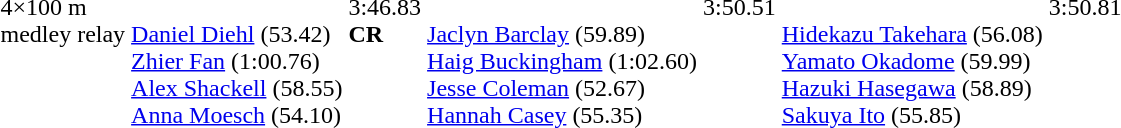<table>
<tr valign="top">
<td>4×100 m<br>medley relay</td>
<td><br><a href='#'>Daniel Diehl</a> (53.42)<br><a href='#'>Zhier Fan</a> (1:00.76)<br><a href='#'>Alex Shackell</a> (58.55)<br><a href='#'>Anna Moesch</a> (54.10)</td>
<td>3:46.83<br><strong>CR</strong></td>
<td><br><a href='#'>Jaclyn Barclay</a> (59.89)<br><a href='#'>Haig Buckingham</a> (1:02.60)<br><a href='#'>Jesse Coleman</a> (52.67)<br><a href='#'>Hannah Casey</a> (55.35)</td>
<td>3:50.51</td>
<td><br><a href='#'>Hidekazu Takehara</a> (56.08)<br><a href='#'>Yamato Okadome</a> (59.99)<br><a href='#'>Hazuki Hasegawa</a> (58.89)<br><a href='#'>Sakuya Ito</a> (55.85)</td>
<td>3:50.81</td>
</tr>
</table>
